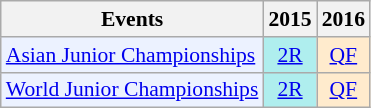<table class="wikitable" style="font-size: 90%; text-align:center">
<tr>
<th>Events</th>
<th>2015</th>
<th>2016</th>
</tr>
<tr>
<td bgcolor="#ECF2FF"; align="left"><a href='#'>Asian Junior Championships</a></td>
<td bgcolor=AFEEEE><a href='#'>2R</a></td>
<td bgcolor=FFEBCD><a href='#'>QF</a></td>
</tr>
<tr>
<td bgcolor="#ECF2FF"; align="left"><a href='#'>World Junior Championships</a></td>
<td bgcolor=AFEEEE><a href='#'>2R</a></td>
<td bgcolor=FFEBCD><a href='#'>QF</a></td>
</tr>
</table>
